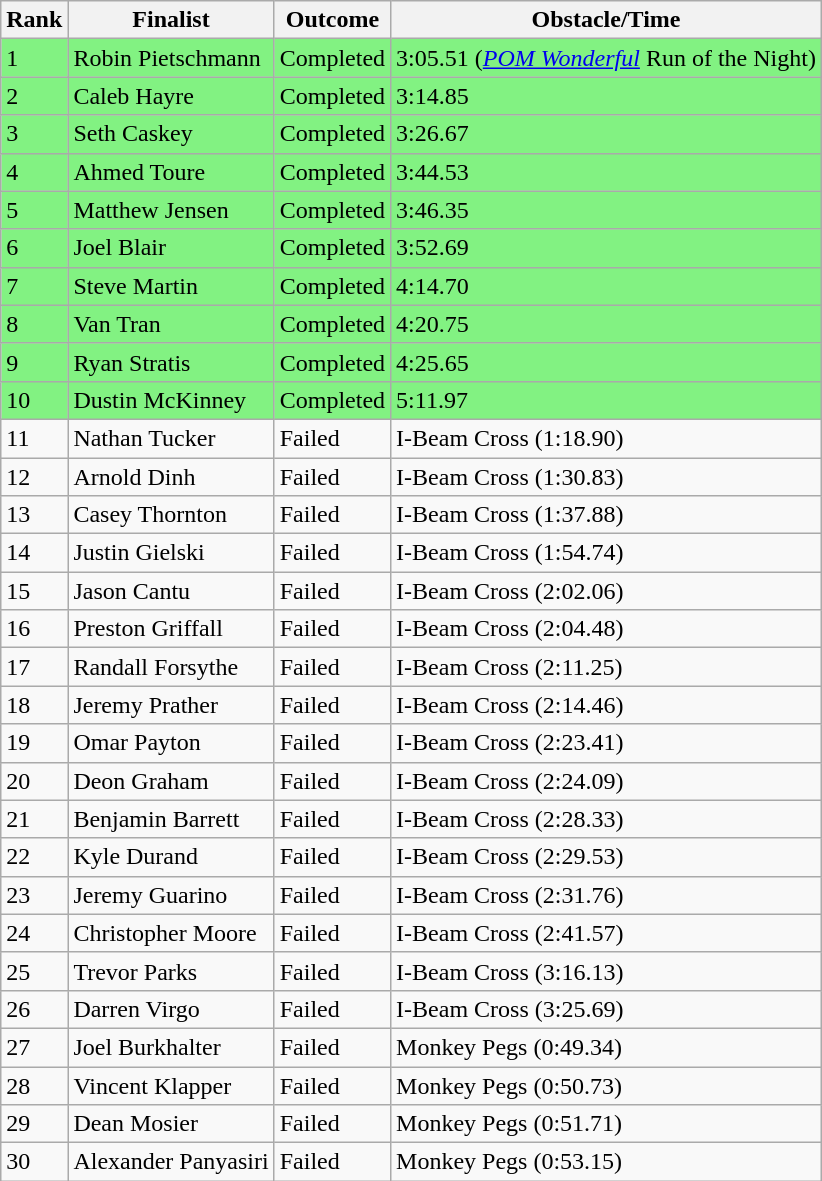<table class="wikitable">
<tr>
<th>Rank</th>
<th>Finalist</th>
<th>Outcome</th>
<th>Obstacle/Time</th>
</tr>
<tr style="background-color:#82f282">
<td>1</td>
<td>Robin Pietschmann</td>
<td>Completed</td>
<td>3:05.51 (<em><a href='#'>POM Wonderful</a></em> Run of the Night)</td>
</tr>
<tr style="background-color:#82f282">
<td>2</td>
<td>Caleb Hayre</td>
<td>Completed</td>
<td>3:14.85</td>
</tr>
<tr style="background-color:#82f282">
<td>3</td>
<td>Seth Caskey</td>
<td>Completed</td>
<td>3:26.67</td>
</tr>
<tr style="background-color:#82f282">
<td>4</td>
<td>Ahmed Toure</td>
<td>Completed</td>
<td>3:44.53</td>
</tr>
<tr style="background-color:#82f282">
<td>5</td>
<td>Matthew Jensen</td>
<td>Completed</td>
<td>3:46.35</td>
</tr>
<tr style="background-color:#82f282">
<td>6</td>
<td>Joel Blair</td>
<td>Completed</td>
<td>3:52.69</td>
</tr>
<tr style="background-color:#82f282">
<td>7</td>
<td>Steve Martin</td>
<td>Completed</td>
<td>4:14.70</td>
</tr>
<tr style="background-color:#82f282">
<td>8</td>
<td>Van Tran</td>
<td>Completed</td>
<td>4:20.75</td>
</tr>
<tr style="background-color:#82f282">
<td>9</td>
<td>Ryan Stratis</td>
<td>Completed</td>
<td>4:25.65</td>
</tr>
<tr style="background-color:#82f282">
<td>10</td>
<td>Dustin McKinney</td>
<td>Completed</td>
<td>5:11.97</td>
</tr>
<tr>
<td>11</td>
<td>Nathan Tucker</td>
<td>Failed</td>
<td>I-Beam Cross (1:18.90)</td>
</tr>
<tr>
<td>12</td>
<td>Arnold Dinh</td>
<td>Failed</td>
<td>I-Beam Cross (1:30.83)</td>
</tr>
<tr>
<td>13</td>
<td>Casey Thornton</td>
<td>Failed</td>
<td>I-Beam Cross (1:37.88)</td>
</tr>
<tr>
<td>14</td>
<td>Justin Gielski</td>
<td>Failed</td>
<td>I-Beam Cross (1:54.74)</td>
</tr>
<tr>
<td>15</td>
<td>Jason Cantu</td>
<td>Failed</td>
<td>I-Beam Cross (2:02.06)</td>
</tr>
<tr>
<td>16</td>
<td>Preston Griffall</td>
<td>Failed</td>
<td>I-Beam Cross (2:04.48)</td>
</tr>
<tr>
<td>17</td>
<td>Randall Forsythe</td>
<td>Failed</td>
<td>I-Beam Cross (2:11.25)</td>
</tr>
<tr>
<td>18</td>
<td>Jeremy Prather</td>
<td>Failed</td>
<td>I-Beam Cross (2:14.46)</td>
</tr>
<tr>
<td>19</td>
<td>Omar Payton</td>
<td>Failed</td>
<td>I-Beam Cross (2:23.41)</td>
</tr>
<tr>
<td>20</td>
<td>Deon Graham</td>
<td>Failed</td>
<td>I-Beam Cross (2:24.09)</td>
</tr>
<tr>
<td>21</td>
<td>Benjamin Barrett</td>
<td>Failed</td>
<td>I-Beam Cross (2:28.33)</td>
</tr>
<tr>
<td>22</td>
<td>Kyle Durand</td>
<td>Failed</td>
<td>I-Beam Cross (2:29.53)</td>
</tr>
<tr>
<td>23</td>
<td>Jeremy Guarino</td>
<td>Failed</td>
<td>I-Beam Cross (2:31.76)</td>
</tr>
<tr>
<td>24</td>
<td>Christopher Moore</td>
<td>Failed</td>
<td>I-Beam Cross (2:41.57)</td>
</tr>
<tr>
<td>25</td>
<td>Trevor Parks</td>
<td>Failed</td>
<td>I-Beam Cross (3:16.13)</td>
</tr>
<tr>
<td>26</td>
<td>Darren Virgo</td>
<td>Failed</td>
<td>I-Beam Cross (3:25.69)</td>
</tr>
<tr>
<td>27</td>
<td>Joel Burkhalter</td>
<td>Failed</td>
<td>Monkey Pegs (0:49.34)</td>
</tr>
<tr>
<td>28</td>
<td>Vincent Klapper</td>
<td>Failed</td>
<td>Monkey Pegs (0:50.73)</td>
</tr>
<tr>
<td>29</td>
<td>Dean Mosier</td>
<td>Failed</td>
<td>Monkey Pegs (0:51.71)</td>
</tr>
<tr>
<td>30</td>
<td>Alexander Panyasiri</td>
<td>Failed</td>
<td>Monkey Pegs (0:53.15)</td>
</tr>
</table>
